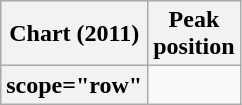<table class="wikitable plainrowheaders">
<tr>
<th>Chart (2011)</th>
<th>Peak<br>position</th>
</tr>
<tr>
<th>scope="row" </th>
</tr>
</table>
